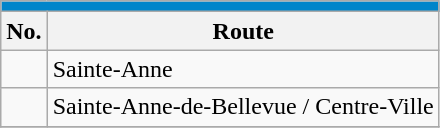<table align=center class="wikitable">
<tr>
<th style="background: #0085CA; font-size:100%; color:#FFFFFF;"colspan="4"><a href='#'></a></th>
</tr>
<tr>
<th>No.</th>
<th>Route</th>
</tr>
<tr>
<td></td>
<td>Sainte-Anne</td>
</tr>
<tr>
<td {{Avoid wrap> </td>
<td>Sainte-Anne-de-Bellevue / Centre-Ville</td>
</tr>
<tr>
</tr>
</table>
